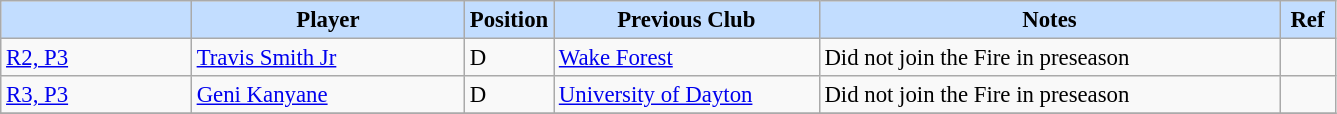<table class="wikitable" style="text-align:left; font-size:95%;">
<tr>
<th style="background:#c2ddff; width:120px;"></th>
<th style="background:#c2ddff; width:175px;">Player</th>
<th style="background:#c2ddff; width:50px;">Position</th>
<th style="background:#c2ddff; width:170px;">Previous Club</th>
<th style="background:#c2ddff; width:300px;">Notes</th>
<th style="background:#c2ddff; width:30px;">Ref</th>
</tr>
<tr>
<td><a href='#'>R2, P3</a></td>
<td> <a href='#'>Travis Smith Jr</a></td>
<td>D</td>
<td><a href='#'>Wake Forest</a></td>
<td>Did not join the Fire in preseason</td>
<td></td>
</tr>
<tr>
<td><a href='#'>R3, P3</a></td>
<td> <a href='#'>Geni Kanyane</a></td>
<td>D</td>
<td><a href='#'>University of Dayton</a></td>
<td>Did not join the Fire in preseason</td>
<td></td>
</tr>
<tr>
</tr>
</table>
